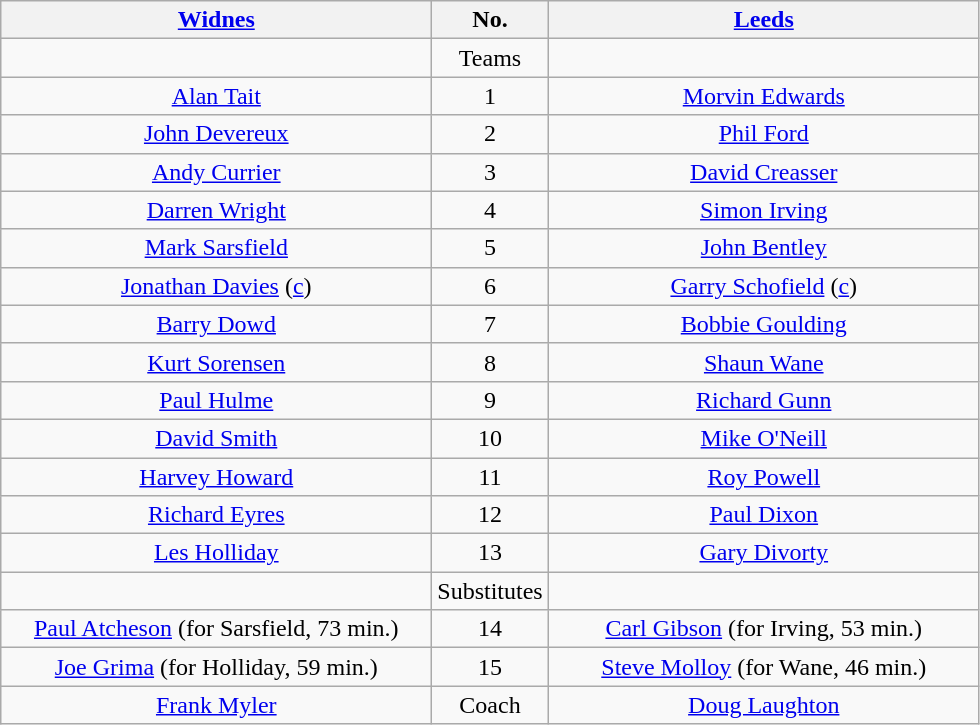<table class="wikitable" style="text-align:center;">
<tr>
<th width=280 abbr=winner><a href='#'>Widnes</a></th>
<th width=60 abbr="Number">No.</th>
<th width=280 abbr=runner-up><a href='#'>Leeds</a></th>
</tr>
<tr>
<td></td>
<td>Teams</td>
<td></td>
</tr>
<tr>
<td><a href='#'>Alan Tait</a></td>
<td>1</td>
<td><a href='#'>Morvin Edwards</a></td>
</tr>
<tr>
<td><a href='#'>John Devereux</a></td>
<td>2</td>
<td><a href='#'>Phil Ford</a></td>
</tr>
<tr>
<td><a href='#'>Andy Currier</a></td>
<td>3</td>
<td><a href='#'>David Creasser</a></td>
</tr>
<tr>
<td><a href='#'>Darren Wright</a></td>
<td>4</td>
<td><a href='#'>Simon Irving</a></td>
</tr>
<tr>
<td><a href='#'>Mark Sarsfield</a></td>
<td>5</td>
<td><a href='#'>John Bentley</a></td>
</tr>
<tr>
<td><a href='#'>Jonathan Davies</a> (<a href='#'>c</a>)</td>
<td>6</td>
<td><a href='#'>Garry Schofield</a> (<a href='#'>c</a>)</td>
</tr>
<tr>
<td><a href='#'>Barry Dowd</a></td>
<td>7</td>
<td><a href='#'>Bobbie Goulding</a></td>
</tr>
<tr>
<td><a href='#'>Kurt Sorensen</a></td>
<td>8</td>
<td><a href='#'>Shaun Wane</a></td>
</tr>
<tr>
<td><a href='#'>Paul Hulme</a></td>
<td>9</td>
<td><a href='#'>Richard Gunn</a></td>
</tr>
<tr>
<td><a href='#'>David Smith</a></td>
<td>10</td>
<td><a href='#'>Mike O'Neill</a></td>
</tr>
<tr>
<td><a href='#'>Harvey Howard</a></td>
<td>11</td>
<td><a href='#'>Roy Powell</a></td>
</tr>
<tr>
<td><a href='#'>Richard Eyres</a></td>
<td>12</td>
<td><a href='#'>Paul Dixon</a></td>
</tr>
<tr>
<td><a href='#'>Les Holliday</a></td>
<td>13</td>
<td><a href='#'>Gary Divorty</a></td>
</tr>
<tr>
<td></td>
<td>Substitutes</td>
<td></td>
</tr>
<tr>
<td><a href='#'>Paul Atcheson</a> (for Sarsfield, 73 min.)</td>
<td>14</td>
<td><a href='#'>Carl Gibson</a> (for Irving, 53 min.)</td>
</tr>
<tr>
<td><a href='#'>Joe Grima</a> (for Holliday, 59 min.)</td>
<td>15</td>
<td><a href='#'>Steve Molloy</a> (for Wane, 46 min.)</td>
</tr>
<tr>
<td><a href='#'>Frank Myler</a></td>
<td>Coach</td>
<td><a href='#'>Doug Laughton</a></td>
</tr>
</table>
